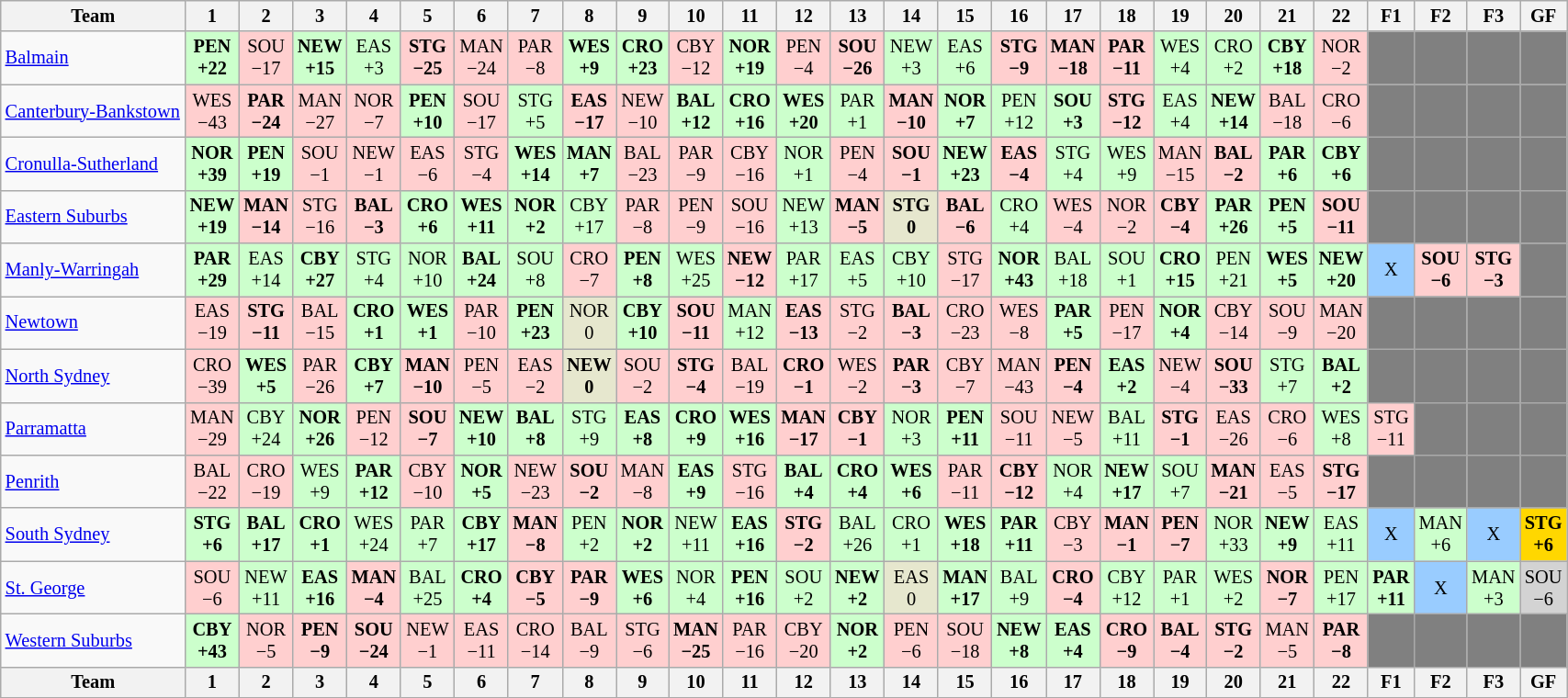<table class="wikitable sortable" style="font-size:85%; text-align:center; width:90%">
<tr valign="top">
<th valign="middle">Team</th>
<th>1</th>
<th>2</th>
<th>3</th>
<th>4</th>
<th>5</th>
<th>6</th>
<th>7</th>
<th>8</th>
<th>9</th>
<th>10</th>
<th>11</th>
<th>12</th>
<th>13</th>
<th>14</th>
<th>15</th>
<th>16</th>
<th>17</th>
<th>18</th>
<th>19</th>
<th>20</th>
<th>21</th>
<th>22</th>
<th>F1</th>
<th>F2</th>
<th>F3</th>
<th>GF</th>
</tr>
<tr>
<td align="left"><a href='#'>Balmain</a></td>
<td style="background:#cfc;"><strong>PEN<br>+22</strong></td>
<td style="background:#FFCFCF;">SOU<br>−17</td>
<td style="background:#cfc;"><strong>NEW<br>+15</strong></td>
<td style="background:#cfc;">EAS<br>+3</td>
<td style="background:#FFCFCF;"><strong>STG<br>−25</strong></td>
<td style="background:#FFCFCF;">MAN<br>−24</td>
<td style="background:#FFCFCF;">PAR<br>−8</td>
<td style="background:#cfc;"><strong>WES<br>+9</strong></td>
<td style="background:#cfc;"><strong>CRO<br>+23</strong></td>
<td style="background:#FFCFCF;">CBY<br>−12</td>
<td style="background:#cfc;"><strong>NOR<br>+19</strong></td>
<td style="background:#FFCFCF;">PEN<br>−4</td>
<td style="background:#FFCFCF;"><strong>SOU<br>−26</strong></td>
<td style="background:#cfc;">NEW<br>+3</td>
<td style="background:#cfc;">EAS<br>+6</td>
<td style="background:#FFCFCF;"><strong>STG<br>−9</strong></td>
<td style="background:#FFCFCF;"><strong>MAN<br>−18</strong></td>
<td style="background:#FFCFCF;"><strong>PAR<br>−11</strong></td>
<td style="background:#cfc;">WES<br>+4</td>
<td style="background:#cfc;">CRO<br>+2</td>
<td style="background:#cfc;"><strong>CBY<br>+18</strong></td>
<td style="background:#FFCFCF;">NOR<br>−2</td>
<td style="background:#808080;"></td>
<td style="background:#808080;"></td>
<td style="background:#808080;"></td>
<td style="background:#808080;"></td>
</tr>
<tr>
<td align="left"><a href='#'>Canterbury-Bankstown</a></td>
<td style="background:#FFCFCF;">WES<br>−43</td>
<td style="background:#FFCFCF;"><strong>PAR<br>−24</strong></td>
<td style="background:#FFCFCF;">MAN<br>−27</td>
<td style="background:#FFCFCF;">NOR<br>−7</td>
<td style="background:#cfc;"><strong>PEN<br>+10</strong></td>
<td style="background:#FFCFCF;">SOU<br>−17</td>
<td style="background:#cfc;">STG<br>+5</td>
<td style="background:#FFCFCF;"><strong>EAS<br>−17</strong></td>
<td style="background:#FFCFCF;">NEW<br>−10</td>
<td style="background:#cfc;"><strong>BAL<br>+12</strong></td>
<td style="background:#cfc;"><strong>CRO<br>+16</strong></td>
<td style="background:#cfc;"><strong>WES<br>+20</strong></td>
<td style="background:#cfc;">PAR<br>+1</td>
<td style="background:#FFCFCF;"><strong>MAN<br>−10</strong></td>
<td style="background:#cfc;"><strong>NOR<br>+7</strong></td>
<td style="background:#cfc;">PEN<br>+12</td>
<td style="background:#cfc;"><strong>SOU<br>+3</strong></td>
<td style="background:#FFCFCF;"><strong>STG<br>−12</strong></td>
<td style="background:#cfc;">EAS<br>+4</td>
<td style="background:#cfc;"><strong>NEW<br>+14</strong></td>
<td style="background:#FFCFCF;">BAL<br>−18</td>
<td style="background:#FFCFCF;">CRO<br>−6</td>
<td style="background:#808080;"></td>
<td style="background:#808080;"></td>
<td style="background:#808080;"></td>
<td style="background:#808080;"></td>
</tr>
<tr>
<td align="left"><a href='#'>Cronulla-Sutherland</a></td>
<td style="background:#cfc;"><strong>NOR<br>+39</strong></td>
<td style="background:#cfc;"><strong>PEN<br>+19</strong></td>
<td style="background:#FFCFCF;">SOU<br>−1</td>
<td style="background:#FFCFCF;">NEW<br>−1</td>
<td style="background:#FFCFCF;">EAS<br>−6</td>
<td style="background:#FFCFCF;">STG<br>−4</td>
<td style="background:#cfc;"><strong>WES<br>+14</strong></td>
<td style="background:#cfc;"><strong>MAN<br>+7</strong></td>
<td style="background:#FFCFCF;">BAL<br>−23</td>
<td style="background:#FFCFCF;">PAR<br>−9</td>
<td style="background:#FFCFCF;">CBY<br>−16</td>
<td style="background:#cfc;">NOR<br>+1</td>
<td style="background:#FFCFCF;">PEN<br>−4</td>
<td style="background:#FFCFCF;"><strong>SOU<br>−1</strong></td>
<td style="background:#cfc;"><strong>NEW<br>+23</strong></td>
<td style="background:#FFCFCF;"><strong>EAS<br>−4</strong></td>
<td style="background:#cfc;">STG<br>+4</td>
<td style="background:#cfc;">WES<br>+9</td>
<td style="background:#FFCFCF;">MAN<br>−15</td>
<td style="background:#FFCFCF;"><strong>BAL<br>−2</strong></td>
<td style="background:#cfc;"><strong>PAR<br>+6</strong></td>
<td style="background:#cfc;"><strong>CBY<br>+6</strong></td>
<td style="background:#808080;"></td>
<td style="background:#808080;"></td>
<td style="background:#808080;"></td>
<td style="background:#808080;"></td>
</tr>
<tr>
<td align="left"><a href='#'>Eastern Suburbs</a></td>
<td style="background:#cfc;"><strong>NEW<br>+19</strong></td>
<td style="background:#FFCFCF;"><strong>MAN<br>−14</strong></td>
<td style="background:#FFCFCF;">STG<br>−16</td>
<td style="background:#FFCFCF;"><strong>BAL<br>−3</strong></td>
<td style="background:#cfc;"><strong>CRO<br>+6</strong></td>
<td style="background:#cfc;"><strong>WES<br>+11</strong></td>
<td style="background:#cfc;"><strong>NOR<br>+2</strong></td>
<td style="background:#cfc;">CBY<br>+17</td>
<td style="background:#FFCFCF;">PAR<br>−8</td>
<td style="background:#FFCFCF;">PEN<br>−9</td>
<td style="background:#FFCFCF;">SOU<br>−16</td>
<td style="background:#cfc;">NEW<br>+13</td>
<td style="background:#FFCFCF;"><strong>MAN<br>−5</strong></td>
<td style="background:#E6E7CE;"><strong>STG<br>0</strong></td>
<td style="background:#FFCFCF;"><strong>BAL<br>−6</strong></td>
<td style="background:#cfc;">CRO<br>+4</td>
<td style="background:#FFCFCF;">WES<br>−4</td>
<td style="background:#FFCFCF;">NOR<br>−2</td>
<td style="background:#FFCFCF;"><strong>CBY<br>−4</strong></td>
<td style="background:#cfc;"><strong>PAR<br>+26</strong></td>
<td style="background:#cfc;"><strong>PEN<br>+5</strong></td>
<td style="background:#FFCFCF;"><strong>SOU<br>−11</strong></td>
<td style="background:#808080;"></td>
<td style="background:#808080;"></td>
<td style="background:#808080;"></td>
<td style="background:#808080;"></td>
</tr>
<tr>
<td align="left"><a href='#'>Manly-Warringah</a></td>
<td style="background:#cfc;"><strong>PAR<br>+29</strong></td>
<td style="background:#cfc;">EAS<br>+14</td>
<td style="background:#cfc;"><strong>CBY<br>+27</strong></td>
<td style="background:#cfc;">STG<br>+4</td>
<td style="background:#cfc;">NOR<br>+10</td>
<td style="background:#cfc;"><strong>BAL<br>+24</strong></td>
<td style="background:#cfc;">SOU<br>+8</td>
<td style="background:#FFCFCF;">CRO<br>−7</td>
<td style="background:#cfc;"><strong>PEN<br>+8</strong></td>
<td style="background:#cfc;">WES<br>+25</td>
<td style="background:#FFCFCF;"><strong>NEW<br>−12</strong></td>
<td style="background:#cfc;">PAR<br>+17</td>
<td style="background:#cfc;">EAS<br>+5</td>
<td style="background:#cfc;">CBY<br>+10</td>
<td style="background:#FFCFCF;">STG<br>−17</td>
<td style="background:#cfc;"><strong>NOR<br>+43</strong></td>
<td style="background:#cfc;">BAL<br>+18</td>
<td style="background:#cfc;">SOU<br>+1</td>
<td style="background:#cfc;"><strong>CRO<br>+15</strong></td>
<td style="background:#cfc;">PEN<br>+21</td>
<td style="background:#cfc;"><strong>WES<br>+5</strong></td>
<td style="background:#cfc;"><strong>NEW<br>+20</strong></td>
<td style="background:#99ccff;">X</td>
<td style="background:#FFCFCF;"><strong>SOU<br>−6</strong></td>
<td style="background:#FFCFCF;"><strong>STG<br>−3</strong></td>
<td style="background:#808080;"></td>
</tr>
<tr>
<td align="left"><a href='#'>Newtown</a></td>
<td style="background:#FFCFCF;">EAS<br>−19</td>
<td style="background:#FFCFCF;"><strong>STG<br>−11</strong></td>
<td style="background:#FFCFCF;">BAL<br>−15</td>
<td style="background:#cfc;"><strong>CRO<br>+1</strong></td>
<td style="background:#cfc;"><strong>WES<br>+1</strong></td>
<td style="background:#FFCFCF;">PAR<br>−10</td>
<td style="background:#cfc;"><strong>PEN<br>+23</strong></td>
<td style="background:#E6E7CE;">NOR<br>0</td>
<td style="background:#cfc;"><strong>CBY<br>+10</strong></td>
<td style="background:#FFCFCF;"><strong>SOU<br>−11</strong></td>
<td style="background:#cfc;">MAN<br>+12</td>
<td style="background:#FFCFCF;"><strong>EAS<br>−13</strong></td>
<td style="background:#FFCFCF;">STG<br>−2</td>
<td style="background:#FFCFCF;"><strong>BAL<br>−3</strong></td>
<td style="background:#FFCFCF;">CRO<br>−23</td>
<td style="background:#FFCFCF;">WES<br>−8</td>
<td style="background:#cfc;"><strong>PAR<br>+5</strong></td>
<td style="background:#FFCFCF;">PEN<br>−17</td>
<td style="background:#cfc;"><strong>NOR<br>+4</strong></td>
<td style="background:#FFCFCF;">CBY<br>−14</td>
<td style="background:#FFCFCF;">SOU<br>−9</td>
<td style="background:#FFCFCF;">MAN<br>−20</td>
<td style="background:#808080;"></td>
<td style="background:#808080;"></td>
<td style="background:#808080;"></td>
<td style="background:#808080;"></td>
</tr>
<tr>
<td align="left"><a href='#'>North Sydney</a></td>
<td style="background:#FFCFCF;">CRO<br>−39</td>
<td style="background:#cfc;"><strong>WES<br>+5</strong></td>
<td style="background:#FFCFCF;">PAR<br>−26</td>
<td style="background:#cfc;"><strong>CBY<br>+7</strong></td>
<td style="background:#FFCFCF;"><strong>MAN<br>−10</strong></td>
<td style="background:#FFCFCF;">PEN<br>−5</td>
<td style="background:#FFCFCF;">EAS<br>−2</td>
<td style="background:#E6E7CE;"><strong>NEW<br>0</strong></td>
<td style="background:#FFCFCF;">SOU<br>−2</td>
<td style="background:#FFCFCF;"><strong>STG<br>−4</strong></td>
<td style="background:#FFCFCF;">BAL<br>−19</td>
<td style="background:#FFCFCF;"><strong>CRO<br>−1</strong></td>
<td style="background:#FFCFCF;">WES<br>−2</td>
<td style="background:#FFCFCF;"><strong>PAR<br>−3</strong></td>
<td style="background:#FFCFCF;">CBY<br>−7</td>
<td style="background:#FFCFCF;">MAN<br>−43</td>
<td style="background:#FFCFCF;"><strong>PEN<br>−4</strong></td>
<td style="background:#cfc;"><strong>EAS<br>+2</strong></td>
<td style="background:#FFCFCF;">NEW<br>−4</td>
<td style="background:#FFCFCF;"><strong>SOU<br>−33</strong></td>
<td style="background:#cfc;">STG<br>+7</td>
<td style="background:#cfc;"><strong>BAL<br>+2</strong></td>
<td style="background:#808080;"></td>
<td style="background:#808080;"></td>
<td style="background:#808080;"></td>
<td style="background:#808080;"></td>
</tr>
<tr>
<td align="left"><a href='#'>Parramatta</a></td>
<td style="background:#FFCFCF;">MAN<br>−29</td>
<td style="background:#cfc;">CBY<br>+24</td>
<td style="background:#cfc;"><strong>NOR<br>+26</strong></td>
<td style="background:#FFCFCF;">PEN<br>−12</td>
<td style="background:#FFCFCF;"><strong>SOU<br>−7</strong></td>
<td style="background:#cfc;"><strong>NEW<br>+10</strong></td>
<td style="background:#cfc;"><strong>BAL<br>+8</strong></td>
<td style="background:#cfc;">STG<br>+9</td>
<td style="background:#cfc;"><strong>EAS<br>+8</strong></td>
<td style="background:#cfc;"><strong>CRO<br>+9</strong></td>
<td style="background:#cfc;"><strong>WES<br>+16</strong></td>
<td style="background:#FFCFCF;"><strong>MAN<br>−17</strong></td>
<td style="background:#FFCFCF;"><strong>CBY<br>−1</strong></td>
<td style="background:#cfc;">NOR<br>+3</td>
<td style="background:#cfc;"><strong>PEN<br>+11</strong></td>
<td style="background:#FFCFCF;">SOU<br>−11</td>
<td style="background:#FFCFCF;">NEW<br>−5</td>
<td style="background:#cfc;">BAL<br>+11</td>
<td style="background:#FFCFCF;"><strong>STG<br>−1</strong></td>
<td style="background:#FFCFCF;">EAS<br>−26</td>
<td style="background:#FFCFCF;">CRO<br>−6</td>
<td style="background:#cfc;">WES<br>+8</td>
<td style="background:#FFCFCF;">STG<br>−11</td>
<td style="background:#808080;"></td>
<td style="background:#808080;"></td>
<td style="background:#808080;"></td>
</tr>
<tr>
<td align="left"><a href='#'>Penrith</a></td>
<td style="background:#FFCFCF;">BAL<br>−22</td>
<td style="background:#FFCFCF;">CRO<br>−19</td>
<td style="background:#cfc;">WES<br>+9</td>
<td style="background:#cfc;"><strong>PAR<br>+12</strong></td>
<td style="background:#FFCFCF;">CBY<br>−10</td>
<td style="background:#cfc;"><strong>NOR<br>+5</strong></td>
<td style="background:#FFCFCF;">NEW<br>−23</td>
<td style="background:#FFCFCF;"><strong>SOU<br>−2</strong></td>
<td style="background:#FFCFCF;">MAN<br>−8</td>
<td style="background:#cfc;"><strong>EAS<br>+9</strong></td>
<td style="background:#FFCFCF;">STG<br>−16</td>
<td style="background:#cfc;"><strong>BAL<br>+4</strong></td>
<td style="background:#cfc;"><strong>CRO<br>+4</strong></td>
<td style="background:#cfc;"><strong>WES<br>+6</strong></td>
<td style="background:#FFCFCF;">PAR<br>−11</td>
<td style="background:#FFCFCF;"><strong>CBY<br>−12</strong></td>
<td style="background:#cfc;">NOR<br>+4</td>
<td style="background:#cfc;"><strong>NEW<br>+17</strong></td>
<td style="background:#cfc;">SOU<br>+7</td>
<td style="background:#FFCFCF;"><strong>MAN<br>−21</strong></td>
<td style="background:#FFCFCF;">EAS<br>−5</td>
<td style="background:#FFCFCF;"><strong>STG<br>−17</strong></td>
<td style="background:#808080;"></td>
<td style="background:#808080;"></td>
<td style="background:#808080;"></td>
<td style="background:#808080;"></td>
</tr>
<tr>
<td align="left"><a href='#'>South Sydney</a></td>
<td style="background:#cfc;"><strong>STG<br>+6</strong></td>
<td style="background:#cfc;"><strong>BAL<br>+17</strong></td>
<td style="background:#cfc;"><strong>CRO<br>+1</strong></td>
<td style="background:#cfc;">WES<br>+24</td>
<td style="background:#cfc;">PAR<br>+7</td>
<td style="background:#cfc;"><strong>CBY<br>+17</strong></td>
<td style="background:#FFCFCF;"><strong>MAN<br>−8</strong></td>
<td style="background:#cfc;">PEN<br>+2</td>
<td style="background:#cfc;"><strong>NOR<br>+2</strong></td>
<td style="background:#cfc;">NEW<br>+11</td>
<td style="background:#cfc;"><strong>EAS<br>+16</strong></td>
<td style="background:#FFCFCF;"><strong>STG<br>−2</strong></td>
<td style="background:#cfc;">BAL<br>+26</td>
<td style="background:#cfc;">CRO<br>+1</td>
<td style="background:#cfc;"><strong>WES<br>+18</strong></td>
<td style="background:#cfc;"><strong>PAR<br>+11</strong></td>
<td style="background:#FFCFCF;">CBY<br>−3</td>
<td style="background:#FFCFCF;"><strong>MAN<br>−1</strong></td>
<td style="background:#FFCFCF;"><strong>PEN<br>−7</strong></td>
<td style="background:#cfc;">NOR<br>+33</td>
<td style="background:#cfc;"><strong>NEW<br>+9</strong></td>
<td style="background:#cfc;">EAS<br>+11</td>
<td style="background:#99ccff;">X</td>
<td style="background:#cfc;">MAN<br>+6</td>
<td style="background:#99ccff;">X</td>
<td style="background:#FFD700;"><strong>STG<br>+6</strong></td>
</tr>
<tr>
<td align="left"><a href='#'>St. George</a></td>
<td style="background:#FFCFCF;">SOU<br>−6</td>
<td style="background:#cfc;">NEW<br>+11</td>
<td style="background:#cfc;"><strong>EAS<br>+16</strong></td>
<td style="background:#FFCFCF;"><strong>MAN<br>−4</strong></td>
<td style="background:#cfc;">BAL<br>+25</td>
<td style="background:#cfc;"><strong>CRO<br>+4</strong></td>
<td style="background:#FFCFCF;"><strong>CBY<br>−5</strong></td>
<td style="background:#FFCFCF;"><strong>PAR<br>−9</strong></td>
<td style="background:#cfc;"><strong>WES<br>+6</strong></td>
<td style="background:#cfc;">NOR<br>+4</td>
<td style="background:#cfc;"><strong>PEN<br>+16</strong></td>
<td style="background:#cfc;">SOU<br>+2</td>
<td style="background:#cfc;"><strong>NEW<br>+2</strong></td>
<td style="background:#E6E7CE;">EAS<br>0</td>
<td style="background:#cfc;"><strong>MAN<br>+17</strong></td>
<td style="background:#cfc;">BAL<br>+9</td>
<td style="background:#FFCFCF;"><strong>CRO<br>−4</strong></td>
<td style="background:#cfc;">CBY<br>+12</td>
<td style="background:#cfc;">PAR<br>+1</td>
<td style="background:#cfc;">WES<br>+2</td>
<td style="background:#FFCFCF;"><strong>NOR<br>−7</strong></td>
<td style="background:#cfc;">PEN<br>+17</td>
<td style="background:#cfc;"><strong>PAR<br>+11</strong></td>
<td style="background:#99ccff;">X</td>
<td style="background:#cfc;">MAN<br>+3</td>
<td style="background:#D3D3D3;">SOU<br>−6</td>
</tr>
<tr>
<td align="left"><a href='#'>Western Suburbs</a></td>
<td style="background:#cfc;"><strong>CBY<br>+43</strong></td>
<td style="background:#FFCFCF;">NOR<br>−5</td>
<td style="background:#FFCFCF;"><strong>PEN<br>−9</strong></td>
<td style="background:#FFCFCF;"><strong>SOU<br>−24</strong></td>
<td style="background:#FFCFCF;">NEW<br>−1</td>
<td style="background:#FFCFCF;">EAS<br>−11</td>
<td style="background:#FFCFCF;">CRO<br>−14</td>
<td style="background:#FFCFCF;">BAL<br>−9</td>
<td style="background:#FFCFCF;">STG<br>−6</td>
<td style="background:#FFCFCF;"><strong>MAN<br>−25</strong></td>
<td style="background:#FFCFCF;">PAR<br>−16</td>
<td style="background:#FFCFCF;">CBY<br>−20</td>
<td style="background:#cfc;"><strong>NOR<br>+2</strong></td>
<td style="background:#FFCFCF;">PEN<br>−6</td>
<td style="background:#FFCFCF;">SOU<br>−18</td>
<td style="background:#cfc;"><strong>NEW<br>+8</strong></td>
<td style="background:#cfc;"><strong>EAS<br>+4</strong></td>
<td style="background:#FFCFCF;"><strong>CRO<br>−9</strong></td>
<td style="background:#FFCFCF;"><strong>BAL<br>−4</strong></td>
<td style="background:#FFCFCF;"><strong>STG<br>−2</strong></td>
<td style="background:#FFCFCF;">MAN<br>−5</td>
<td style="background:#FFCFCF;"><strong>PAR<br>−8</strong></td>
<td style="background:#808080;"></td>
<td style="background:#808080;"></td>
<td style="background:#808080;"></td>
<td style="background:#808080;"></td>
</tr>
<tr valign="top">
<th valign="middle">Team</th>
<th>1</th>
<th>2</th>
<th>3</th>
<th>4</th>
<th>5</th>
<th>6</th>
<th>7</th>
<th>8</th>
<th>9</th>
<th>10</th>
<th>11</th>
<th>12</th>
<th>13</th>
<th>14</th>
<th>15</th>
<th>16</th>
<th>17</th>
<th>18</th>
<th>19</th>
<th>20</th>
<th>21</th>
<th>22</th>
<th>F1</th>
<th>F2</th>
<th>F3</th>
<th>GF</th>
</tr>
</table>
